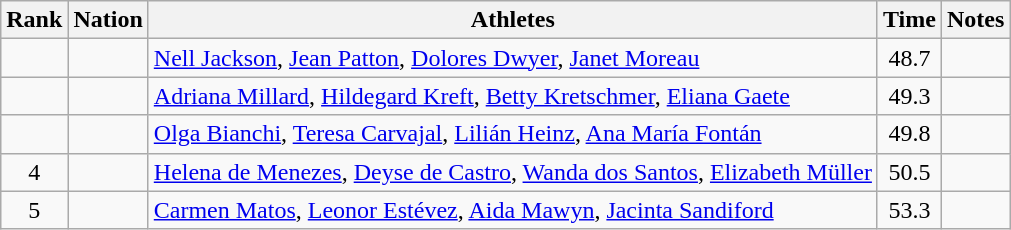<table class="wikitable sortable" style="text-align:center">
<tr>
<th>Rank</th>
<th>Nation</th>
<th>Athletes</th>
<th>Time</th>
<th>Notes</th>
</tr>
<tr>
<td></td>
<td align=left></td>
<td align=left><a href='#'>Nell Jackson</a>, <a href='#'>Jean Patton</a>, <a href='#'>Dolores Dwyer</a>, <a href='#'>Janet Moreau</a></td>
<td>48.7</td>
<td></td>
</tr>
<tr>
<td></td>
<td align=left></td>
<td align=left><a href='#'>Adriana Millard</a>, <a href='#'>Hildegard Kreft</a>, <a href='#'>Betty Kretschmer</a>, <a href='#'>Eliana Gaete</a></td>
<td>49.3</td>
<td></td>
</tr>
<tr>
<td></td>
<td align=left></td>
<td align=left><a href='#'>Olga Bianchi</a>, <a href='#'>Teresa Carvajal</a>, <a href='#'>Lilián Heinz</a>, <a href='#'>Ana María Fontán</a></td>
<td>49.8</td>
<td></td>
</tr>
<tr>
<td>4</td>
<td align=left></td>
<td align=left><a href='#'>Helena de Menezes</a>, <a href='#'>Deyse de Castro</a>, <a href='#'>Wanda dos Santos</a>, <a href='#'>Elizabeth Müller</a></td>
<td>50.5</td>
<td></td>
</tr>
<tr>
<td>5</td>
<td align=left></td>
<td align=left><a href='#'>Carmen Matos</a>, <a href='#'>Leonor Estévez</a>, <a href='#'>Aida Mawyn</a>, <a href='#'>Jacinta Sandiford</a></td>
<td>53.3</td>
<td></td>
</tr>
</table>
